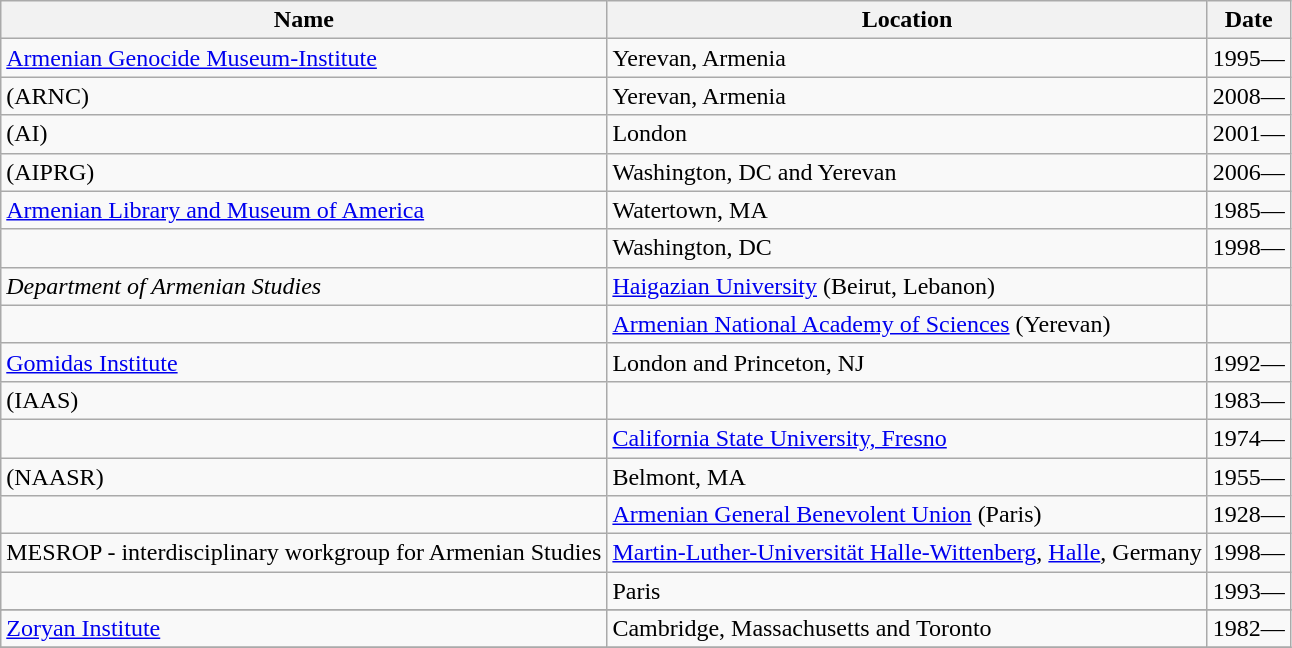<table class="wikitable sortable">
<tr>
<th>Name</th>
<th>Location</th>
<th>Date</th>
</tr>
<tr>
<td><a href='#'>Armenian Genocide Museum-Institute</a></td>
<td>Yerevan, Armenia</td>
<td>1995—</td>
</tr>
<tr>
<td> (ARNC)</td>
<td>Yerevan, Armenia</td>
<td>2008—</td>
</tr>
<tr>
<td> (AI)</td>
<td>London</td>
<td>2001—</td>
</tr>
<tr>
<td> (AIPRG)</td>
<td>Washington, DC and Yerevan</td>
<td>2006—</td>
</tr>
<tr>
<td><a href='#'>Armenian Library and Museum of America</a></td>
<td>Watertown, MA</td>
<td>1985—</td>
</tr>
<tr>
<td></td>
<td>Washington, DC</td>
<td>1998—</td>
</tr>
<tr>
<td><em>Department of Armenian Studies</em></td>
<td><a href='#'>Haigazian University</a> (Beirut, Lebanon)</td>
<td></td>
</tr>
<tr>
<td></td>
<td><a href='#'>Armenian National Academy of Sciences</a> (Yerevan)</td>
<td></td>
</tr>
<tr>
<td><a href='#'>Gomidas Institute</a></td>
<td>London and Princeton, NJ</td>
<td>1992—</td>
</tr>
<tr>
<td> (IAAS)</td>
<td></td>
<td>1983—</td>
</tr>
<tr>
<td><em></em></td>
<td><a href='#'>California State University, Fresno</a></td>
<td>1974—</td>
</tr>
<tr>
<td> (NAASR)</td>
<td>Belmont, MA</td>
<td>1955—</td>
</tr>
<tr>
<td></td>
<td><a href='#'>Armenian General Benevolent Union</a> (Paris)</td>
<td>1928—</td>
</tr>
<tr>
<td>MESROP - interdisciplinary workgroup for Armenian Studies </td>
<td><a href='#'>Martin-Luther-Universität Halle-Wittenberg</a>, <a href='#'>Halle</a>, Germany</td>
<td>1998—</td>
</tr>
<tr>
<td></td>
<td>Paris</td>
<td>1993—</td>
</tr>
<tr>
</tr>
<tr>
<td><a href='#'>Zoryan Institute</a></td>
<td>Cambridge, Massachusetts and Toronto</td>
<td>1982—</td>
</tr>
<tr>
</tr>
</table>
